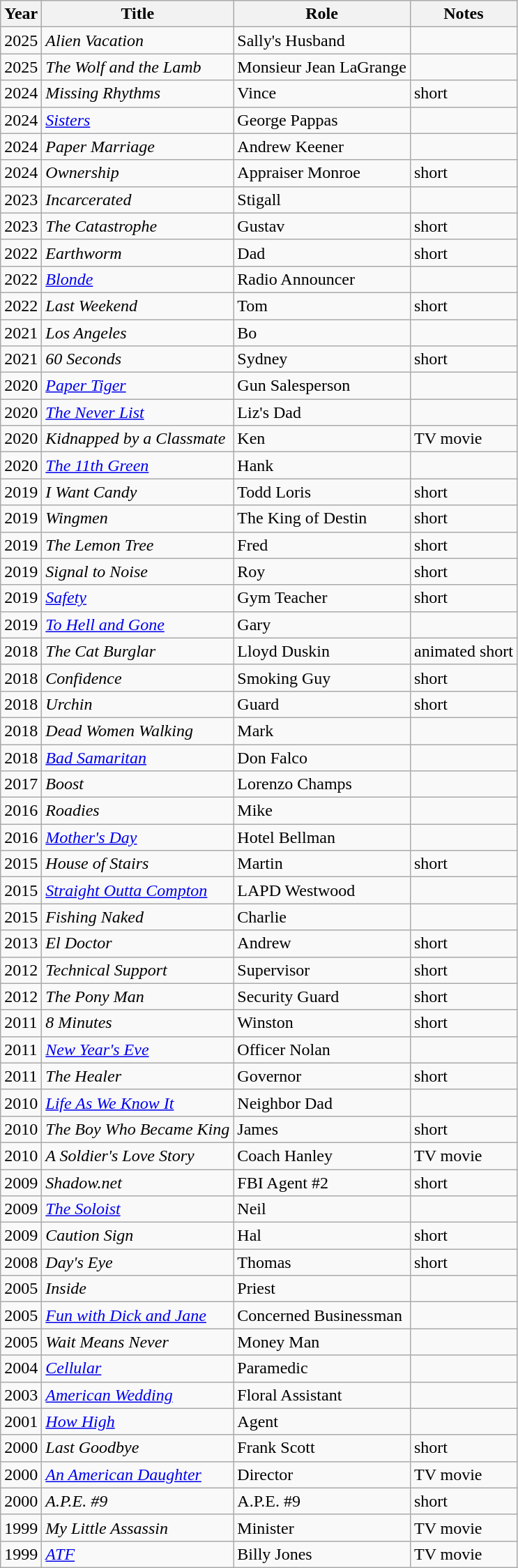<table class="wikitable">
<tr>
<th>Year</th>
<th>Title</th>
<th>Role</th>
<th>Notes</th>
</tr>
<tr>
<td>2025</td>
<td><em>Alien Vacation</em></td>
<td>Sally's Husband</td>
<td></td>
</tr>
<tr>
<td>2025</td>
<td><em>The Wolf and the Lamb</em></td>
<td>Monsieur Jean LaGrange</td>
<td></td>
</tr>
<tr>
<td>2024</td>
<td><em>Missing Rhythms</em></td>
<td>Vince</td>
<td>short</td>
</tr>
<tr>
<td>2024</td>
<td><em><a href='#'>Sisters</a></em></td>
<td>George Pappas</td>
<td></td>
</tr>
<tr>
<td>2024</td>
<td><em>Paper Marriage</em></td>
<td>Andrew Keener</td>
<td></td>
</tr>
<tr>
<td>2024</td>
<td><em>Ownership</em></td>
<td>Appraiser Monroe</td>
<td>short</td>
</tr>
<tr>
<td>2023</td>
<td><em>Incarcerated</em></td>
<td>Stigall</td>
<td></td>
</tr>
<tr>
<td>2023</td>
<td><em>The Catastrophe</em></td>
<td>Gustav</td>
<td>short</td>
</tr>
<tr>
<td>2022</td>
<td><em>Earthworm</em></td>
<td>Dad</td>
<td>short</td>
</tr>
<tr>
<td>2022</td>
<td><em><a href='#'>Blonde</a></em></td>
<td>Radio Announcer</td>
<td></td>
</tr>
<tr>
<td>2022</td>
<td><em>Last Weekend</em></td>
<td>Tom</td>
<td>short</td>
</tr>
<tr>
<td>2021</td>
<td><em>Los Angeles</em></td>
<td>Bo</td>
<td></td>
</tr>
<tr>
<td>2021</td>
<td><em>60 Seconds</em></td>
<td>Sydney</td>
<td>short</td>
</tr>
<tr>
<td>2020</td>
<td><em><a href='#'>Paper Tiger</a></em></td>
<td>Gun Salesperson</td>
<td></td>
</tr>
<tr>
<td>2020</td>
<td><em><a href='#'>The Never List</a></em></td>
<td>Liz's Dad</td>
<td></td>
</tr>
<tr>
<td>2020</td>
<td><em>Kidnapped by a Classmate</em></td>
<td>Ken</td>
<td>TV movie</td>
</tr>
<tr>
<td>2020</td>
<td><em><a href='#'>The 11th Green</a></em></td>
<td>Hank</td>
<td></td>
</tr>
<tr>
<td>2019</td>
<td><em>I Want Candy</em></td>
<td>Todd Loris</td>
<td>short</td>
</tr>
<tr>
<td>2019</td>
<td><em>Wingmen</em></td>
<td>The King of Destin</td>
<td>short</td>
</tr>
<tr>
<td>2019</td>
<td><em>The Lemon Tree</em></td>
<td>Fred</td>
<td>short</td>
</tr>
<tr>
<td>2019</td>
<td><em>Signal to Noise</em></td>
<td>Roy</td>
<td>short</td>
</tr>
<tr>
<td>2019</td>
<td><em><a href='#'>Safety</a></em></td>
<td>Gym Teacher</td>
<td>short</td>
</tr>
<tr>
<td>2019</td>
<td><em><a href='#'>To Hell and Gone</a></em></td>
<td>Gary</td>
<td></td>
</tr>
<tr>
<td>2018</td>
<td><em>The Cat Burglar</em></td>
<td>Lloyd Duskin</td>
<td>animated short</td>
</tr>
<tr>
<td>2018</td>
<td><em>Confidence</em></td>
<td>Smoking Guy</td>
<td>short</td>
</tr>
<tr>
<td>2018</td>
<td><em>Urchin</em></td>
<td>Guard</td>
<td>short</td>
</tr>
<tr>
<td>2018</td>
<td><em>Dead Women Walking</em></td>
<td>Mark</td>
<td></td>
</tr>
<tr>
<td>2018</td>
<td><em><a href='#'>Bad Samaritan</a></em></td>
<td>Don Falco</td>
<td></td>
</tr>
<tr>
<td>2017</td>
<td><em>Boost</em></td>
<td>Lorenzo Champs</td>
<td></td>
</tr>
<tr>
<td>2016</td>
<td><em>Roadies</em></td>
<td>Mike</td>
<td></td>
</tr>
<tr>
<td>2016</td>
<td><em><a href='#'>Mother's Day</a></em></td>
<td>Hotel Bellman</td>
<td></td>
</tr>
<tr>
<td>2015</td>
<td><em>House of Stairs</em></td>
<td>Martin</td>
<td>short</td>
</tr>
<tr>
<td>2015</td>
<td><em><a href='#'>Straight Outta Compton</a></em></td>
<td>LAPD Westwood</td>
<td></td>
</tr>
<tr>
<td>2015</td>
<td><em>Fishing Naked</em></td>
<td>Charlie</td>
<td></td>
</tr>
<tr>
<td>2013</td>
<td><em>El Doctor</em></td>
<td>Andrew</td>
<td>short</td>
</tr>
<tr>
<td>2012</td>
<td><em>Technical Support</em></td>
<td>Supervisor</td>
<td>short</td>
</tr>
<tr>
<td>2012</td>
<td><em>The Pony Man</em></td>
<td>Security Guard</td>
<td>short</td>
</tr>
<tr>
<td>2011</td>
<td><em>8 Minutes</em></td>
<td>Winston</td>
<td>short</td>
</tr>
<tr>
<td>2011</td>
<td><em><a href='#'>New Year's Eve</a></em></td>
<td>Officer Nolan</td>
<td></td>
</tr>
<tr>
<td>2011</td>
<td><em>The Healer</em></td>
<td>Governor</td>
<td>short</td>
</tr>
<tr>
<td>2010</td>
<td><em><a href='#'>Life As We Know It</a></em></td>
<td>Neighbor Dad</td>
<td></td>
</tr>
<tr>
<td>2010</td>
<td><em>The Boy Who Became King</em></td>
<td>James</td>
<td>short</td>
</tr>
<tr>
<td>2010</td>
<td><em>A Soldier's Love Story</em></td>
<td>Coach Hanley</td>
<td>TV movie</td>
</tr>
<tr>
<td>2009</td>
<td><em>Shadow.net</em></td>
<td>FBI Agent #2</td>
<td>short</td>
</tr>
<tr>
<td>2009</td>
<td><em><a href='#'>The Soloist</a></em></td>
<td>Neil</td>
<td></td>
</tr>
<tr>
<td>2009</td>
<td><em>Caution Sign</em></td>
<td>Hal</td>
<td>short</td>
</tr>
<tr>
<td>2008</td>
<td><em>Day's Eye</em></td>
<td>Thomas</td>
<td>short</td>
</tr>
<tr>
<td>2005</td>
<td><em>Inside</em></td>
<td>Priest</td>
<td></td>
</tr>
<tr>
<td>2005</td>
<td><em><a href='#'>Fun with Dick and Jane</a></em></td>
<td>Concerned Businessman</td>
<td></td>
</tr>
<tr>
<td>2005</td>
<td><em>Wait Means Never</em></td>
<td>Money Man</td>
<td></td>
</tr>
<tr>
<td>2004</td>
<td><em><a href='#'>Cellular</a></em></td>
<td>Paramedic</td>
<td></td>
</tr>
<tr>
<td>2003</td>
<td><em><a href='#'>American Wedding</a></em></td>
<td>Floral Assistant</td>
<td></td>
</tr>
<tr>
<td>2001</td>
<td><em><a href='#'>How High</a></em></td>
<td>Agent</td>
<td></td>
</tr>
<tr>
<td>2000</td>
<td><em>Last Goodbye</em></td>
<td>Frank Scott</td>
<td>short</td>
</tr>
<tr>
<td>2000</td>
<td><em><a href='#'>An American Daughter</a></em></td>
<td>Director</td>
<td>TV movie</td>
</tr>
<tr>
<td>2000</td>
<td><em>A.P.E. #9</em></td>
<td>A.P.E. #9</td>
<td>short</td>
</tr>
<tr>
<td>1999</td>
<td><em>My Little Assassin</em></td>
<td>Minister</td>
<td>TV movie</td>
</tr>
<tr>
<td>1999</td>
<td><em><a href='#'>ATF</a></em></td>
<td>Billy Jones</td>
<td>TV movie</td>
</tr>
</table>
